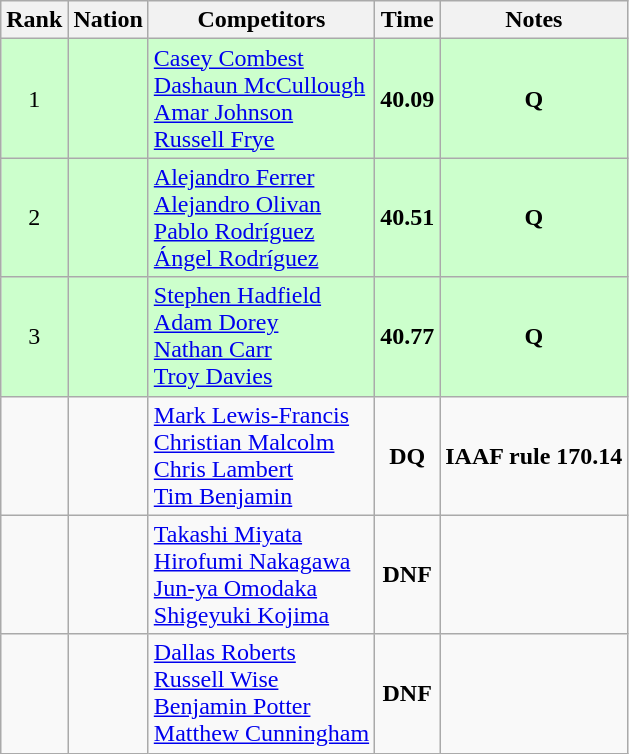<table class="wikitable sortable" style="text-align:center">
<tr>
<th>Rank</th>
<th>Nation</th>
<th>Competitors</th>
<th>Time</th>
<th>Notes</th>
</tr>
<tr bgcolor=ccffcc>
<td>1</td>
<td align=left></td>
<td align=left><a href='#'>Casey Combest</a><br><a href='#'>Dashaun McCullough</a><br><a href='#'>Amar Johnson</a><br><a href='#'>Russell Frye</a></td>
<td><strong>40.09</strong></td>
<td><strong>Q</strong></td>
</tr>
<tr bgcolor=ccffcc>
<td>2</td>
<td align=left></td>
<td align=left><a href='#'>Alejandro Ferrer</a><br><a href='#'>Alejandro Olivan</a><br><a href='#'>Pablo Rodríguez</a><br><a href='#'>Ángel Rodríguez</a></td>
<td><strong>40.51</strong></td>
<td><strong>Q</strong></td>
</tr>
<tr bgcolor=ccffcc>
<td>3</td>
<td align=left></td>
<td align=left><a href='#'>Stephen Hadfield</a><br><a href='#'>Adam Dorey</a><br><a href='#'>Nathan Carr</a><br><a href='#'>Troy Davies</a></td>
<td><strong>40.77</strong></td>
<td><strong>Q</strong></td>
</tr>
<tr>
<td></td>
<td align=left></td>
<td align=left><a href='#'>Mark Lewis-Francis</a><br><a href='#'>Christian Malcolm</a><br><a href='#'>Chris Lambert</a><br><a href='#'>Tim Benjamin</a></td>
<td><strong>DQ</strong></td>
<td><strong>IAAF rule 170.14</strong></td>
</tr>
<tr>
<td></td>
<td align=left></td>
<td align=left><a href='#'>Takashi Miyata</a><br><a href='#'>Hirofumi Nakagawa</a><br><a href='#'>Jun-ya Omodaka</a><br><a href='#'>Shigeyuki Kojima</a></td>
<td><strong>DNF</strong></td>
<td></td>
</tr>
<tr>
<td></td>
<td align=left></td>
<td align=left><a href='#'>Dallas Roberts</a><br><a href='#'>Russell Wise</a><br><a href='#'>Benjamin Potter</a><br><a href='#'>Matthew Cunningham</a></td>
<td><strong>DNF</strong></td>
<td></td>
</tr>
</table>
